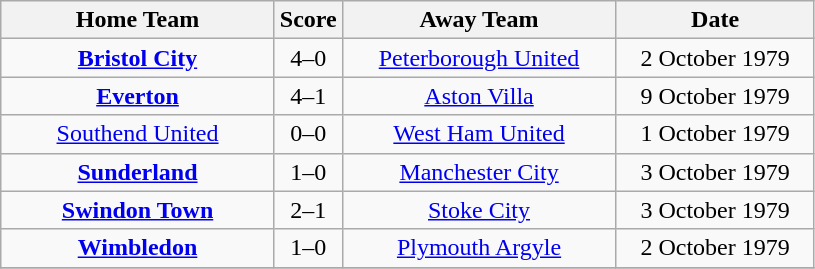<table class="wikitable" style="text-align:center;">
<tr>
<th width=175>Home Team</th>
<th width=20>Score</th>
<th width=175>Away Team</th>
<th width=125>Date</th>
</tr>
<tr>
<td><strong><a href='#'>Bristol City</a></strong></td>
<td>4–0</td>
<td><a href='#'>Peterborough United</a></td>
<td>2 October 1979</td>
</tr>
<tr>
<td><strong><a href='#'>Everton</a></strong></td>
<td>4–1</td>
<td><a href='#'>Aston Villa</a></td>
<td>9 October 1979</td>
</tr>
<tr>
<td><a href='#'>Southend United</a></td>
<td>0–0</td>
<td><a href='#'>West Ham United</a></td>
<td>1 October 1979</td>
</tr>
<tr>
<td><strong><a href='#'>Sunderland</a></strong></td>
<td>1–0</td>
<td><a href='#'>Manchester City</a></td>
<td>3 October 1979</td>
</tr>
<tr>
<td><strong><a href='#'>Swindon Town</a></strong></td>
<td>2–1</td>
<td><a href='#'>Stoke City</a></td>
<td>3 October 1979</td>
</tr>
<tr>
<td><strong><a href='#'>Wimbledon</a></strong></td>
<td>1–0</td>
<td><a href='#'>Plymouth Argyle</a></td>
<td>2 October 1979</td>
</tr>
<tr>
</tr>
</table>
